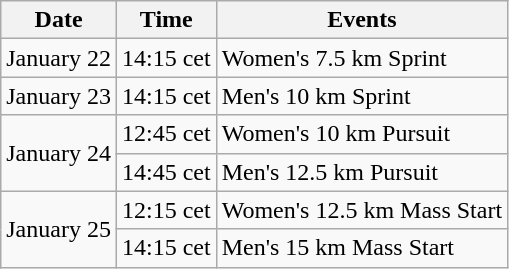<table class="wikitable" border="1">
<tr>
<th>Date</th>
<th>Time</th>
<th>Events</th>
</tr>
<tr>
<td>January 22</td>
<td>14:15 cet</td>
<td>Women's 7.5 km Sprint</td>
</tr>
<tr>
<td>January 23</td>
<td>14:15 cet</td>
<td>Men's 10 km Sprint</td>
</tr>
<tr>
<td rowspan=2>January 24</td>
<td>12:45 cet</td>
<td>Women's 10 km Pursuit</td>
</tr>
<tr>
<td>14:45 cet</td>
<td>Men's 12.5 km Pursuit</td>
</tr>
<tr>
<td rowspan=2>January 25</td>
<td>12:15 cet</td>
<td>Women's 12.5 km Mass Start</td>
</tr>
<tr>
<td>14:15 cet</td>
<td>Men's 15 km Mass Start</td>
</tr>
</table>
